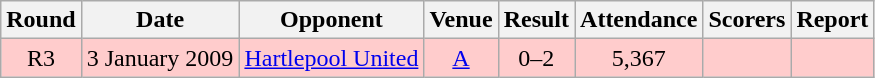<table class="wikitable" style="font-size:100%; text-align:center">
<tr>
<th>Round</th>
<th>Date</th>
<th>Opponent</th>
<th>Venue</th>
<th>Result</th>
<th>Attendance</th>
<th>Scorers</th>
<th>Report</th>
</tr>
<tr style="background-color: #FFCCCC;">
<td>R3</td>
<td>3 January 2009</td>
<td><a href='#'>Hartlepool United</a></td>
<td><a href='#'>A</a></td>
<td>0–2</td>
<td>5,367</td>
<td></td>
<td></td>
</tr>
</table>
